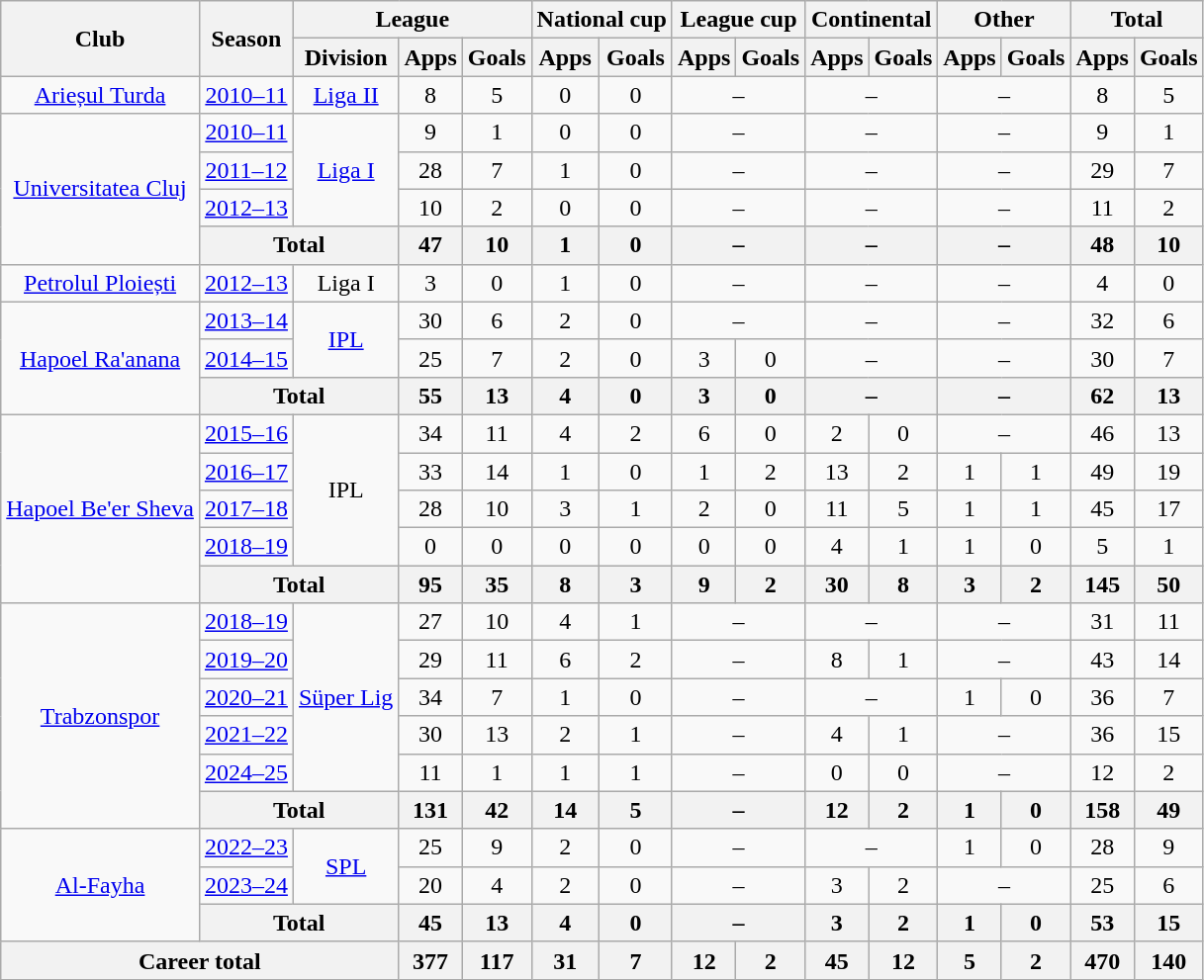<table class="wikitable" style="text-align: center;">
<tr>
<th rowspan="2">Club</th>
<th rowspan="2">Season</th>
<th colspan="3">League</th>
<th colspan="2">National cup</th>
<th colspan="2">League cup</th>
<th colspan="2">Continental</th>
<th colspan="2">Other</th>
<th colspan="2">Total</th>
</tr>
<tr>
<th>Division</th>
<th>Apps</th>
<th>Goals</th>
<th>Apps</th>
<th>Goals</th>
<th>Apps</th>
<th>Goals</th>
<th>Apps</th>
<th>Goals</th>
<th>Apps</th>
<th>Goals</th>
<th>Apps</th>
<th>Goals</th>
</tr>
<tr>
<td><a href='#'>Arieșul Turda</a></td>
<td><a href='#'>2010–11</a></td>
<td><a href='#'>Liga II</a></td>
<td>8</td>
<td>5</td>
<td>0</td>
<td>0</td>
<td colspan="2">–</td>
<td colspan="2">–</td>
<td colspan="2">–</td>
<td>8</td>
<td>5</td>
</tr>
<tr>
<td rowspan="4"><a href='#'>Universitatea Cluj</a></td>
<td><a href='#'>2010–11</a></td>
<td rowspan="3"><a href='#'>Liga I</a></td>
<td>9</td>
<td>1</td>
<td>0</td>
<td>0</td>
<td colspan="2">–</td>
<td colspan="2">–</td>
<td colspan="2">–</td>
<td>9</td>
<td>1</td>
</tr>
<tr>
<td><a href='#'>2011–12</a></td>
<td>28</td>
<td>7</td>
<td>1</td>
<td>0</td>
<td colspan="2">–</td>
<td colspan="2">–</td>
<td colspan="2">–</td>
<td>29</td>
<td>7</td>
</tr>
<tr>
<td><a href='#'>2012–13</a></td>
<td>10</td>
<td>2</td>
<td>0</td>
<td>0</td>
<td colspan="2">–</td>
<td colspan="2">–</td>
<td colspan="2">–</td>
<td>11</td>
<td>2</td>
</tr>
<tr>
<th colspan="2">Total</th>
<th>47</th>
<th>10</th>
<th>1</th>
<th>0</th>
<th colspan="2">–</th>
<th colspan="2">–</th>
<th colspan="2">–</th>
<th>48</th>
<th>10</th>
</tr>
<tr>
<td><a href='#'>Petrolul Ploiești</a></td>
<td><a href='#'>2012–13</a></td>
<td>Liga I</td>
<td>3</td>
<td>0</td>
<td>1</td>
<td>0</td>
<td colspan="2">–</td>
<td colspan="2">–</td>
<td colspan="2">–</td>
<td>4</td>
<td>0</td>
</tr>
<tr>
<td rowspan="3"><a href='#'>Hapoel Ra'anana</a></td>
<td><a href='#'>2013–14</a></td>
<td rowspan="2"><a href='#'>IPL</a></td>
<td>30</td>
<td>6</td>
<td>2</td>
<td>0</td>
<td colspan="2">–</td>
<td colspan="2">–</td>
<td colspan="2">–</td>
<td>32</td>
<td>6</td>
</tr>
<tr>
<td><a href='#'>2014–15</a></td>
<td>25</td>
<td>7</td>
<td>2</td>
<td>0</td>
<td>3</td>
<td>0</td>
<td colspan="2">–</td>
<td colspan="2">–</td>
<td>30</td>
<td>7</td>
</tr>
<tr>
<th colspan="2">Total</th>
<th>55</th>
<th>13</th>
<th>4</th>
<th>0</th>
<th>3</th>
<th>0</th>
<th colspan="2">–</th>
<th colspan="2">–</th>
<th>62</th>
<th>13</th>
</tr>
<tr>
<td rowspan="5"><a href='#'>Hapoel Be'er Sheva</a></td>
<td><a href='#'>2015–16</a></td>
<td rowspan="4">IPL</td>
<td>34</td>
<td>11</td>
<td>4</td>
<td>2</td>
<td>6</td>
<td>0</td>
<td>2</td>
<td>0</td>
<td colspan="2">–</td>
<td>46</td>
<td>13</td>
</tr>
<tr>
<td><a href='#'>2016–17</a></td>
<td>33</td>
<td>14</td>
<td>1</td>
<td>0</td>
<td>1</td>
<td>2</td>
<td>13</td>
<td>2</td>
<td>1</td>
<td>1</td>
<td>49</td>
<td>19</td>
</tr>
<tr>
<td><a href='#'>2017–18</a></td>
<td>28</td>
<td>10</td>
<td>3</td>
<td>1</td>
<td>2</td>
<td>0</td>
<td>11</td>
<td>5</td>
<td>1</td>
<td>1</td>
<td>45</td>
<td>17</td>
</tr>
<tr>
<td><a href='#'>2018–19</a></td>
<td>0</td>
<td>0</td>
<td>0</td>
<td>0</td>
<td>0</td>
<td>0</td>
<td>4</td>
<td>1</td>
<td>1</td>
<td>0</td>
<td>5</td>
<td>1</td>
</tr>
<tr>
<th colspan="2">Total</th>
<th>95</th>
<th>35</th>
<th>8</th>
<th>3</th>
<th>9</th>
<th>2</th>
<th>30</th>
<th>8</th>
<th>3</th>
<th>2</th>
<th>145</th>
<th>50</th>
</tr>
<tr>
<td rowspan="6"><a href='#'>Trabzonspor</a></td>
<td><a href='#'>2018–19</a></td>
<td rowspan="5"><a href='#'>Süper Lig</a></td>
<td>27</td>
<td>10</td>
<td>4</td>
<td>1</td>
<td colspan="2">–</td>
<td colspan="2">–</td>
<td colspan="2">–</td>
<td>31</td>
<td>11</td>
</tr>
<tr>
<td><a href='#'>2019–20</a></td>
<td>29</td>
<td>11</td>
<td>6</td>
<td>2</td>
<td colspan="2">–</td>
<td>8</td>
<td>1</td>
<td colspan="2">–</td>
<td>43</td>
<td>14</td>
</tr>
<tr>
<td><a href='#'>2020–21</a></td>
<td>34</td>
<td>7</td>
<td>1</td>
<td>0</td>
<td colspan="2">–</td>
<td colspan="2">–</td>
<td>1</td>
<td>0</td>
<td>36</td>
<td>7</td>
</tr>
<tr>
<td><a href='#'>2021–22</a></td>
<td>30</td>
<td>13</td>
<td>2</td>
<td>1</td>
<td colspan="2">–</td>
<td>4</td>
<td>1</td>
<td colspan="2">–</td>
<td>36</td>
<td>15</td>
</tr>
<tr>
<td><a href='#'>2024–25</a></td>
<td>11</td>
<td>1</td>
<td>1</td>
<td>1</td>
<td colspan="2">–</td>
<td>0</td>
<td>0</td>
<td colspan="2">–</td>
<td>12</td>
<td>2</td>
</tr>
<tr>
<th colspan="2">Total</th>
<th>131</th>
<th>42</th>
<th>14</th>
<th>5</th>
<th colspan="2">–</th>
<th>12</th>
<th>2</th>
<th>1</th>
<th>0</th>
<th>158</th>
<th>49</th>
</tr>
<tr>
<td rowspan="3"><a href='#'>Al-Fayha</a></td>
<td><a href='#'>2022–23</a></td>
<td rowspan="2"><a href='#'>SPL</a></td>
<td>25</td>
<td>9</td>
<td>2</td>
<td>0</td>
<td colspan="2">–</td>
<td colspan="2">–</td>
<td>1</td>
<td>0</td>
<td>28</td>
<td>9</td>
</tr>
<tr>
<td><a href='#'>2023–24</a></td>
<td>20</td>
<td>4</td>
<td>2</td>
<td>0</td>
<td colspan="2">–</td>
<td>3</td>
<td>2</td>
<td colspan="2">–</td>
<td>25</td>
<td>6</td>
</tr>
<tr>
<th colspan="2">Total</th>
<th>45</th>
<th>13</th>
<th>4</th>
<th>0</th>
<th colspan="2">–</th>
<th>3</th>
<th>2</th>
<th>1</th>
<th>0</th>
<th>53</th>
<th>15</th>
</tr>
<tr>
<th colspan="3">Career total</th>
<th>377</th>
<th>117</th>
<th>31</th>
<th>7</th>
<th>12</th>
<th>2</th>
<th>45</th>
<th>12</th>
<th>5</th>
<th>2</th>
<th>470</th>
<th>140</th>
</tr>
</table>
